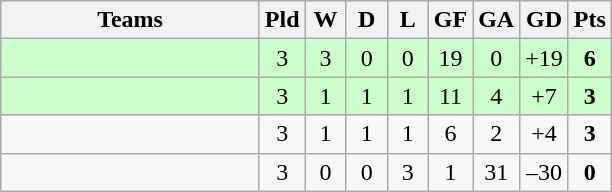<table class="wikitable" style="text-align: center;">
<tr>
<th width=165>Teams</th>
<th width=20>Pld</th>
<th width=20>W</th>
<th width=20>D</th>
<th width=20>L</th>
<th width=20>GF</th>
<th width=20>GA</th>
<th width=20>GD</th>
<th width=20>Pts</th>
</tr>
<tr align=center style="background:#ccffcc;">
<td style="text-align:left;"></td>
<td>3</td>
<td>3</td>
<td>0</td>
<td>0</td>
<td>19</td>
<td>0</td>
<td>+19</td>
<td><strong>6</strong></td>
</tr>
<tr align=center style="background:#ccffcc;">
<td style="text-align:left;"></td>
<td>3</td>
<td>1</td>
<td>1</td>
<td>1</td>
<td>11</td>
<td>4</td>
<td>+7</td>
<td><strong>3</strong></td>
</tr>
<tr align=center>
<td style="text-align:left;"></td>
<td>3</td>
<td>1</td>
<td>1</td>
<td>1</td>
<td>6</td>
<td>2</td>
<td>+4</td>
<td><strong>3</strong></td>
</tr>
<tr align=center>
<td style="text-align:left;"></td>
<td>3</td>
<td>0</td>
<td>0</td>
<td>3</td>
<td>1</td>
<td>31</td>
<td>–30</td>
<td><strong>0</strong></td>
</tr>
</table>
